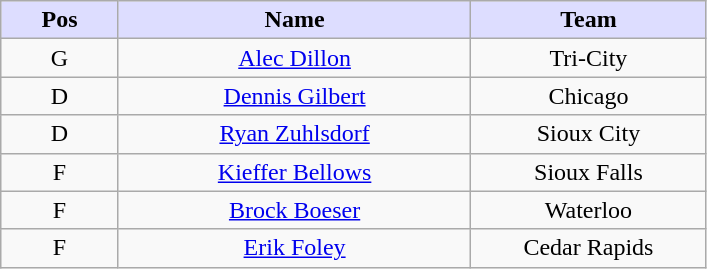<table class="wikitable" style="text-align:center">
<tr>
<th style="background:#ddf; width:10%;">Pos</th>
<th style="background:#ddf; width:30%;">Name</th>
<th style="background:#ddf; width:20%;">Team</th>
</tr>
<tr>
<td>G</td>
<td><a href='#'>Alec Dillon</a></td>
<td>Tri-City</td>
</tr>
<tr>
<td>D</td>
<td><a href='#'>Dennis Gilbert</a></td>
<td>Chicago</td>
</tr>
<tr>
<td>D</td>
<td><a href='#'>Ryan Zuhlsdorf</a></td>
<td>Sioux City</td>
</tr>
<tr>
<td>F</td>
<td><a href='#'>Kieffer Bellows</a></td>
<td>Sioux Falls</td>
</tr>
<tr>
<td>F</td>
<td><a href='#'>Brock Boeser</a></td>
<td>Waterloo</td>
</tr>
<tr>
<td>F</td>
<td><a href='#'>Erik Foley</a></td>
<td>Cedar Rapids</td>
</tr>
</table>
